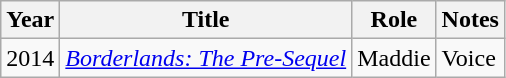<table class="wikitable">
<tr>
<th>Year</th>
<th>Title</th>
<th>Role</th>
<th>Notes</th>
</tr>
<tr>
<td>2014</td>
<td><em><a href='#'>Borderlands: The Pre-Sequel</a></em></td>
<td>Maddie</td>
<td>Voice</td>
</tr>
</table>
